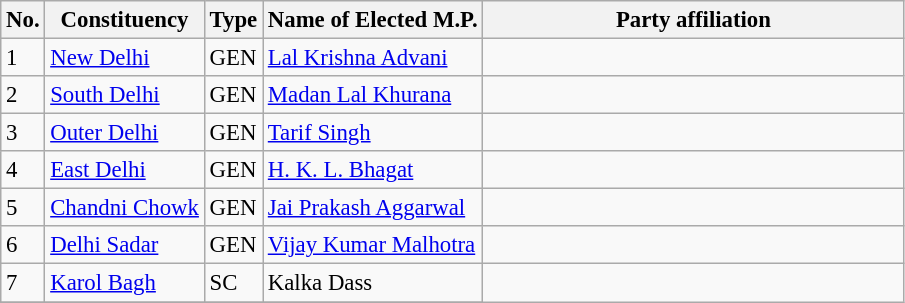<table class="wikitable" style="font-size:95%;">
<tr>
<th>No.</th>
<th>Constituency</th>
<th>Type</th>
<th>Name of Elected M.P.</th>
<th colspan="2" style="width:18em">Party affiliation</th>
</tr>
<tr>
<td>1</td>
<td><a href='#'>New Delhi</a></td>
<td>GEN</td>
<td><a href='#'>Lal Krishna Advani</a></td>
<td></td>
</tr>
<tr>
<td>2</td>
<td><a href='#'>South Delhi</a></td>
<td>GEN</td>
<td><a href='#'>Madan Lal Khurana</a></td>
</tr>
<tr>
<td>3</td>
<td><a href='#'>Outer Delhi</a></td>
<td>GEN</td>
<td><a href='#'>Tarif Singh</a></td>
<td></td>
</tr>
<tr>
<td>4</td>
<td><a href='#'>East Delhi</a></td>
<td>GEN</td>
<td><a href='#'>H. K. L. Bhagat</a></td>
<td></td>
</tr>
<tr>
<td>5</td>
<td><a href='#'>Chandni Chowk</a></td>
<td>GEN</td>
<td><a href='#'>Jai Prakash Aggarwal</a></td>
</tr>
<tr>
<td>6</td>
<td><a href='#'>Delhi Sadar</a></td>
<td>GEN</td>
<td><a href='#'>Vijay Kumar Malhotra</a></td>
<td></td>
</tr>
<tr>
<td>7</td>
<td><a href='#'>Karol Bagh</a></td>
<td>SC</td>
<td>Kalka Dass</td>
</tr>
<tr>
</tr>
</table>
